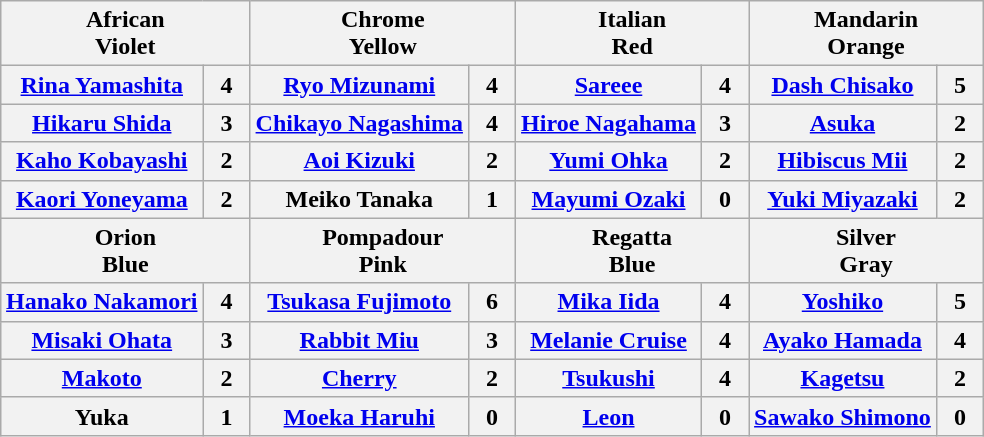<table class="wikitable" style="margin: 1em auto 1em auto">
<tr>
<th colspan="2">African<br>Violet</th>
<th colspan="2">Chrome<br>Yellow</th>
<th colspan="2">Italian<br>Red</th>
<th colspan="2">Mandarin<br>Orange</th>
</tr>
<tr>
<th><a href='#'>Rina Yamashita</a></th>
<th>  4  </th>
<th><a href='#'>Ryo Mizunami</a></th>
<th>  4  </th>
<th><a href='#'>Sareee</a></th>
<th>  4  </th>
<th><a href='#'>Dash Chisako</a></th>
<th>  5  </th>
</tr>
<tr>
<th><a href='#'>Hikaru Shida</a></th>
<th>3</th>
<th><a href='#'>Chikayo Nagashima</a></th>
<th>4</th>
<th><a href='#'>Hiroe Nagahama</a></th>
<th>3</th>
<th><a href='#'>Asuka</a></th>
<th>2</th>
</tr>
<tr>
<th><a href='#'>Kaho Kobayashi</a></th>
<th>2</th>
<th><a href='#'>Aoi Kizuki</a></th>
<th>2</th>
<th><a href='#'>Yumi Ohka</a></th>
<th>2</th>
<th><a href='#'>Hibiscus Mii</a></th>
<th>2</th>
</tr>
<tr>
<th><a href='#'>Kaori Yoneyama</a></th>
<th>2</th>
<th>Meiko Tanaka</th>
<th>1</th>
<th><a href='#'>Mayumi Ozaki</a></th>
<th>0</th>
<th><a href='#'>Yuki Miyazaki</a></th>
<th>2</th>
</tr>
<tr>
<th colspan="2">Orion<br>Blue</th>
<th colspan="2">Pompadour<br>Pink</th>
<th colspan="2">Regatta<br>Blue</th>
<th colspan="2">Silver<br>Gray</th>
</tr>
<tr>
<th><a href='#'>Hanako Nakamori</a></th>
<th>  4  </th>
<th><a href='#'>Tsukasa Fujimoto</a></th>
<th>  6  </th>
<th><a href='#'>Mika Iida</a></th>
<th>  4  </th>
<th><a href='#'>Yoshiko</a></th>
<th>  5  </th>
</tr>
<tr>
<th><a href='#'>Misaki Ohata</a></th>
<th>3</th>
<th><a href='#'>Rabbit Miu</a></th>
<th>3</th>
<th><a href='#'>Melanie Cruise</a></th>
<th>4</th>
<th><a href='#'>Ayako Hamada</a></th>
<th>4</th>
</tr>
<tr>
<th><a href='#'>Makoto</a></th>
<th>2</th>
<th><a href='#'>Cherry</a></th>
<th>2</th>
<th><a href='#'>Tsukushi</a></th>
<th>4</th>
<th><a href='#'>Kagetsu</a></th>
<th>2</th>
</tr>
<tr>
<th>Yuka</th>
<th>1</th>
<th><a href='#'>Moeka Haruhi</a></th>
<th>0</th>
<th><a href='#'>Leon</a></th>
<th>0</th>
<th><a href='#'>Sawako Shimono</a></th>
<th>0</th>
</tr>
</table>
